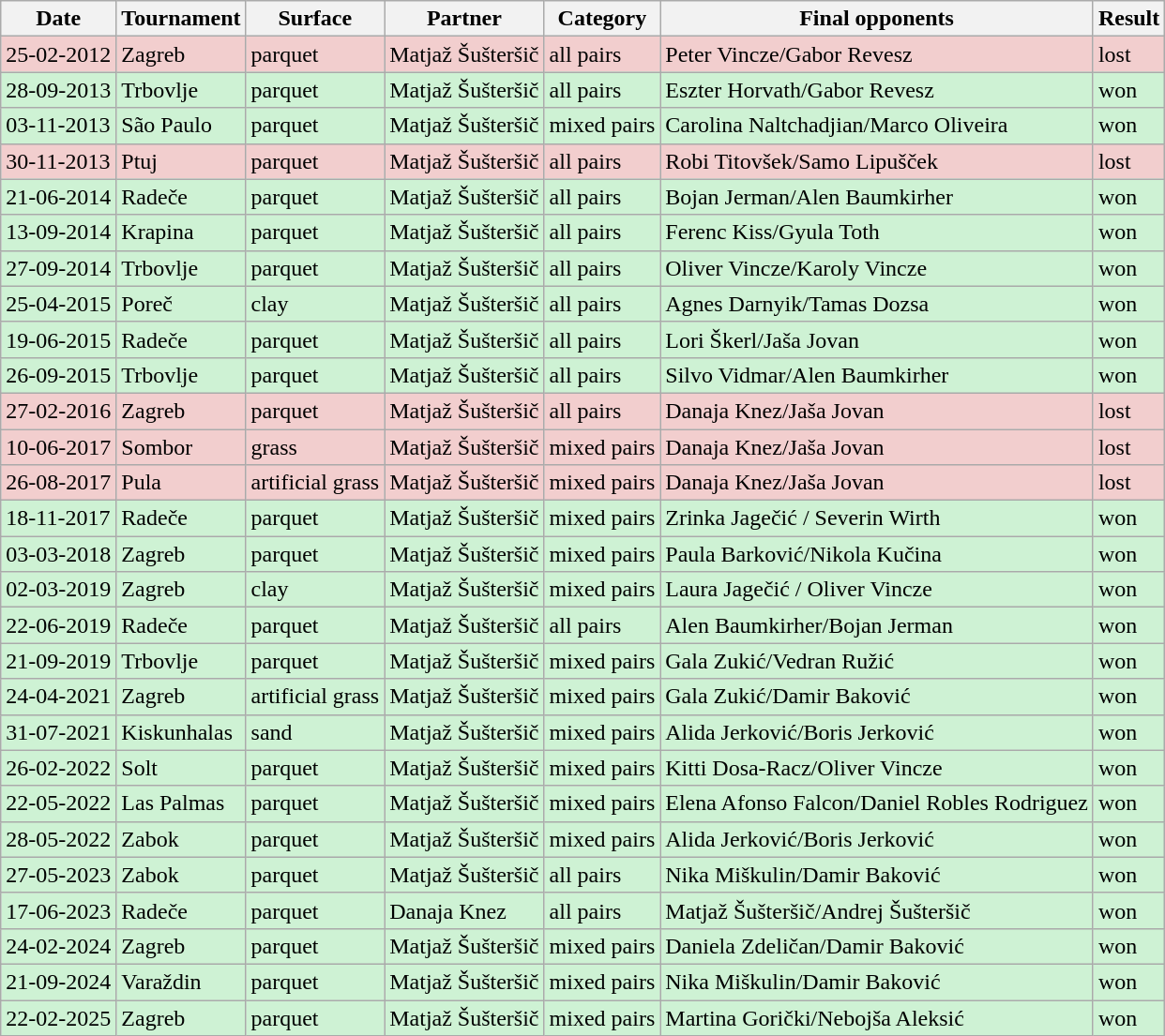<table class=wikitable>
<tr>
<th>Date</th>
<th>Tournament</th>
<th>Surface</th>
<th>Partner</th>
<th>Category</th>
<th>Final opponents</th>
<th>Result</th>
</tr>
<tr bgcolor=#F2CECE>
<td>25-02-2012</td>
<td> Zagreb</td>
<td>parquet</td>
<td> Matjaž Šušteršič</td>
<td>all pairs</td>
<td> Peter Vincze/Gabor Revesz</td>
<td>lost</td>
</tr>
<tr bgcolor=#CEF2D4>
<td>28-09-2013</td>
<td> Trbovlje</td>
<td>parquet</td>
<td> Matjaž Šušteršič</td>
<td>all pairs</td>
<td> Eszter Horvath/Gabor Revesz</td>
<td>won</td>
</tr>
<tr bgcolor=#CEF2D4>
<td>03-11-2013</td>
<td> São Paulo</td>
<td>parquet</td>
<td> Matjaž Šušteršič</td>
<td>mixed pairs</td>
<td> Carolina Naltchadjian/Marco Oliveira</td>
<td>won</td>
</tr>
<tr bgcolor=#F2CECE>
<td>30-11-2013</td>
<td> Ptuj</td>
<td>parquet</td>
<td> Matjaž Šušteršič</td>
<td>all pairs</td>
<td> Robi Titovšek/Samo Lipušček</td>
<td>lost</td>
</tr>
<tr bgcolor=#CEF2D4>
<td>21-06-2014</td>
<td> Radeče</td>
<td>parquet</td>
<td> Matjaž Šušteršič</td>
<td>all pairs</td>
<td> Bojan Jerman/Alen Baumkirher</td>
<td>won</td>
</tr>
<tr bgcolor=#CEF2D4>
<td>13-09-2014</td>
<td> Krapina</td>
<td>parquet</td>
<td> Matjaž Šušteršič</td>
<td>all pairs</td>
<td> Ferenc Kiss/Gyula Toth</td>
<td>won</td>
</tr>
<tr bgcolor=#CEF2D4>
<td>27-09-2014</td>
<td> Trbovlje</td>
<td>parquet</td>
<td> Matjaž Šušteršič</td>
<td>all pairs</td>
<td> Oliver Vincze/Karoly Vincze</td>
<td>won</td>
</tr>
<tr bgcolor=#CEF2D4>
<td>25-04-2015</td>
<td> Poreč</td>
<td>clay</td>
<td> Matjaž Šušteršič</td>
<td>all pairs</td>
<td> Agnes Darnyik/Tamas Dozsa</td>
<td>won</td>
</tr>
<tr bgcolor=#CEF2D4>
<td>19-06-2015</td>
<td> Radeče</td>
<td>parquet</td>
<td> Matjaž Šušteršič</td>
<td>all pairs</td>
<td> Lori Škerl/Jaša Jovan</td>
<td>won</td>
</tr>
<tr bgcolor=#CEF2D4>
<td>26-09-2015</td>
<td> Trbovlje</td>
<td>parquet</td>
<td> Matjaž Šušteršič</td>
<td>all pairs</td>
<td> Silvo Vidmar/Alen Baumkirher</td>
<td>won</td>
</tr>
<tr bgcolor=#F2CECE>
<td>27-02-2016</td>
<td> Zagreb</td>
<td>parquet</td>
<td> Matjaž Šušteršič</td>
<td>all pairs</td>
<td> Danaja Knez/Jaša Jovan</td>
<td>lost</td>
</tr>
<tr bgcolor=#F2CECE>
<td>10-06-2017</td>
<td> Sombor</td>
<td>grass</td>
<td> Matjaž Šušteršič</td>
<td>mixed pairs</td>
<td> Danaja Knez/Jaša Jovan</td>
<td>lost</td>
</tr>
<tr bgcolor=#F2CECE>
<td>26-08-2017</td>
<td> Pula</td>
<td>artificial grass</td>
<td> Matjaž Šušteršič</td>
<td>mixed pairs</td>
<td> Danaja Knez/Jaša Jovan</td>
<td>lost</td>
</tr>
<tr bgcolor=#CEF2D4>
<td>18-11-2017</td>
<td> Radeče</td>
<td>parquet</td>
<td> Matjaž Šušteršič</td>
<td>mixed pairs</td>
<td> Zrinka Jagečić /  Severin Wirth</td>
<td>won</td>
</tr>
<tr bgcolor=#CEF2D4>
<td>03-03-2018</td>
<td> Zagreb</td>
<td>parquet</td>
<td> Matjaž Šušteršič</td>
<td>mixed pairs</td>
<td> Paula Barković/Nikola Kučina</td>
<td>won</td>
</tr>
<tr bgcolor=#CEF2D4>
<td>02-03-2019</td>
<td> Zagreb</td>
<td>clay</td>
<td> Matjaž Šušteršič</td>
<td>mixed pairs</td>
<td> Laura Jagečić /  Oliver Vincze</td>
<td>won</td>
</tr>
<tr bgcolor=#CEF2D4>
<td>22-06-2019</td>
<td> Radeče</td>
<td>parquet</td>
<td> Matjaž Šušteršič</td>
<td>all pairs</td>
<td> Alen Baumkirher/Bojan Jerman</td>
<td>won</td>
</tr>
<tr bgcolor=#CEF2D4>
<td>21-09-2019</td>
<td> Trbovlje</td>
<td>parquet</td>
<td> Matjaž Šušteršič</td>
<td>mixed pairs</td>
<td> Gala Zukić/Vedran Ružić</td>
<td>won</td>
</tr>
<tr bgcolor=#CEF2D4>
<td>24-04-2021</td>
<td> Zagreb</td>
<td>artificial grass</td>
<td> Matjaž Šušteršič</td>
<td>mixed pairs</td>
<td> Gala Zukić/Damir Baković</td>
<td>won</td>
</tr>
<tr bgcolor=#CEF2D4>
<td>31-07-2021</td>
<td> Kiskunhalas</td>
<td>sand</td>
<td> Matjaž Šušteršič</td>
<td>mixed pairs</td>
<td> Alida Jerković/Boris Jerković</td>
<td>won</td>
</tr>
<tr bgcolor=#CEF2D4>
<td>26-02-2022</td>
<td> Solt</td>
<td>parquet</td>
<td> Matjaž Šušteršič</td>
<td>mixed pairs</td>
<td> Kitti Dosa-Racz/Oliver Vincze</td>
<td>won</td>
</tr>
<tr bgcolor=#CEF2D4>
<td>22-05-2022</td>
<td> Las Palmas</td>
<td>parquet</td>
<td> Matjaž Šušteršič</td>
<td>mixed pairs</td>
<td> Elena Afonso Falcon/Daniel Robles Rodriguez</td>
<td>won</td>
</tr>
<tr bgcolor=#CEF2D4>
<td>28-05-2022</td>
<td> Zabok</td>
<td>parquet</td>
<td> Matjaž Šušteršič</td>
<td>mixed pairs</td>
<td> Alida Jerković/Boris Jerković</td>
<td>won</td>
</tr>
<tr bgcolor=#CEF2D4>
<td>27-05-2023</td>
<td> Zabok</td>
<td>parquet</td>
<td> Matjaž Šušteršič</td>
<td>all pairs</td>
<td> Nika Miškulin/Damir Baković</td>
<td>won</td>
</tr>
<tr bgcolor=#CEF2D4>
<td>17-06-2023</td>
<td> Radeče</td>
<td>parquet</td>
<td> Danaja Knez</td>
<td>all pairs</td>
<td> Matjaž Šušteršič/Andrej Šušteršič</td>
<td>won</td>
</tr>
<tr bgcolor=#CEF2D4>
<td>24-02-2024</td>
<td> Zagreb</td>
<td>parquet</td>
<td> Matjaž Šušteršič</td>
<td>mixed pairs</td>
<td> Daniela Zdeličan/Damir Baković</td>
<td>won</td>
</tr>
<tr bgcolor=#CEF2D4>
<td>21-09-2024</td>
<td> Varaždin</td>
<td>parquet</td>
<td> Matjaž Šušteršič</td>
<td>mixed pairs</td>
<td> Nika Miškulin/Damir Baković</td>
<td>won</td>
</tr>
<tr bgcolor=#CEF2D4>
<td>22-02-2025</td>
<td> Zagreb</td>
<td>parquet</td>
<td> Matjaž Šušteršič</td>
<td>mixed pairs</td>
<td> Martina Gorički/Nebojša Aleksić</td>
<td>won</td>
</tr>
</table>
